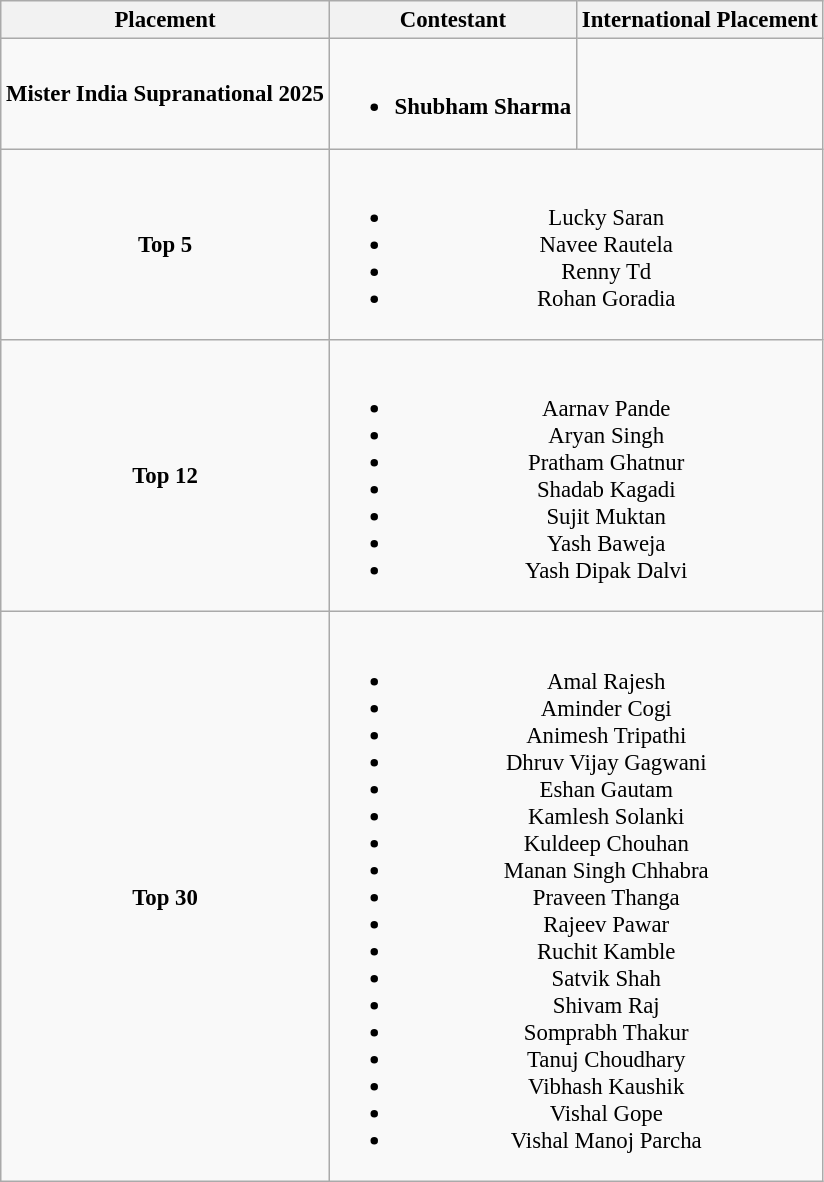<table class="wikitable sortable" style="font-size: 95%;">
<tr>
<th>Placement</th>
<th>Contestant</th>
<th>International Placement</th>
</tr>
<tr>
<td><strong>Mister India Supranational 2025</strong></td>
<td><br><ul><li><strong>Shubham Sharma</strong></li></ul></td>
<td></td>
</tr>
<tr align="center">
<td><strong>Top 5</strong></td>
<td colspan="2"><br><ul><li>Lucky Saran</li><li>Navee Rautela</li><li>Renny Td</li><li>Rohan Goradia</li></ul></td>
</tr>
<tr align="center">
<td><strong>Top 12</strong></td>
<td colspan="2"><br><ul><li>Aarnav Pande</li><li>Aryan Singh</li><li>Pratham Ghatnur</li><li>Shadab Kagadi</li><li>Sujit Muktan</li><li>Yash Baweja</li><li>Yash Dipak Dalvi</li></ul></td>
</tr>
<tr align="center">
<td><strong>Top 30</strong></td>
<td colspan="2"><br><ul><li>Amal Rajesh</li><li>Aminder Cogi</li><li>Animesh Tripathi</li><li>Dhruv Vijay Gagwani</li><li>Eshan Gautam</li><li>Kamlesh Solanki</li><li>Kuldeep Chouhan</li><li>Manan Singh Chhabra</li><li>Praveen Thanga</li><li>Rajeev Pawar</li><li>Ruchit Kamble</li><li>Satvik Shah</li><li>Shivam Raj</li><li>Somprabh Thakur</li><li>Tanuj Choudhary</li><li>Vibhash Kaushik</li><li>Vishal Gope</li><li>Vishal Manoj Parcha</li></ul></td>
</tr>
</table>
